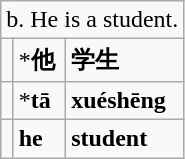<table class="wikitable">
<tr>
<td colspan="3">b. He is a student.</td>
</tr>
<tr>
<td></td>
<td>*<strong>他</strong></td>
<td><strong>学生</strong></td>
</tr>
<tr>
<td></td>
<td>*<strong>tā</strong></td>
<td><strong>xuéshēng</strong></td>
</tr>
<tr>
<td></td>
<td><strong>he</strong></td>
<td><strong>student</strong></td>
</tr>
</table>
